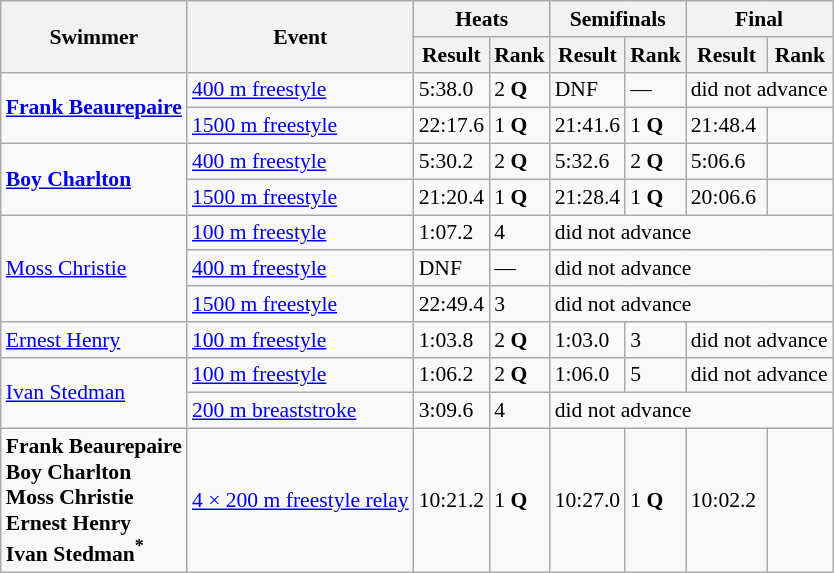<table class=wikitable style="font-size:90%" style="text-align:center">
<tr>
<th rowspan=2>Swimmer</th>
<th rowspan=2>Event</th>
<th colspan=2>Heats</th>
<th colspan=2>Semifinals</th>
<th colspan=2>Final</th>
</tr>
<tr>
<th>Result</th>
<th>Rank</th>
<th>Result</th>
<th>Rank</th>
<th>Result</th>
<th>Rank</th>
</tr>
<tr>
<td rowspan=2 align=left><strong><a href='#'>Frank Beaurepaire</a></strong></td>
<td align=left><a href='#'>400 m freestyle</a></td>
<td>5:38.0</td>
<td>2 <strong>Q</strong></td>
<td>DNF</td>
<td>—</td>
<td colspan=2>did not advance</td>
</tr>
<tr>
<td align=left><a href='#'>1500 m freestyle</a></td>
<td>22:17.6</td>
<td>1 <strong>Q</strong></td>
<td>21:41.6</td>
<td>1 <strong>Q</strong></td>
<td>21:48.4</td>
<td></td>
</tr>
<tr>
<td rowspan=2 align=left><strong><a href='#'>Boy Charlton</a></strong></td>
<td align=left><a href='#'>400 m freestyle</a></td>
<td>5:30.2</td>
<td>2 <strong>Q</strong></td>
<td>5:32.6</td>
<td>2 <strong>Q</strong></td>
<td>5:06.6</td>
<td></td>
</tr>
<tr>
<td align=left><a href='#'>1500 m freestyle</a></td>
<td>21:20.4 </td>
<td>1 <strong>Q</strong></td>
<td>21:28.4</td>
<td>1 <strong>Q</strong></td>
<td>20:06.6 </td>
<td></td>
</tr>
<tr>
<td rowspan=3 align=left><a href='#'>Moss Christie</a></td>
<td align=left><a href='#'>100 m freestyle</a></td>
<td>1:07.2</td>
<td>4</td>
<td colspan=4>did not advance</td>
</tr>
<tr>
<td align=left><a href='#'>400 m freestyle</a></td>
<td>DNF</td>
<td>—</td>
<td colspan=4>did not advance</td>
</tr>
<tr>
<td align=left><a href='#'>1500 m freestyle</a></td>
<td>22:49.4</td>
<td>3</td>
<td colspan=4>did not advance</td>
</tr>
<tr>
<td align=left><a href='#'>Ernest Henry</a></td>
<td align=left><a href='#'>100 m freestyle</a></td>
<td>1:03.8</td>
<td>2 <strong>Q</strong></td>
<td>1:03.0</td>
<td>3</td>
<td colspan=2>did not advance</td>
</tr>
<tr>
<td rowspan=2 align=left><a href='#'>Ivan Stedman</a></td>
<td align=left><a href='#'>100 m freestyle</a></td>
<td>1:06.2</td>
<td>2 <strong>Q</strong></td>
<td>1:06.0</td>
<td>5</td>
<td colspan=2>did not advance</td>
</tr>
<tr>
<td align=left><a href='#'>200 m breaststroke</a></td>
<td>3:09.6</td>
<td>4</td>
<td colspan=4>did not advance</td>
</tr>
<tr>
<td align=left><strong>Frank Beaurepaire <br> Boy Charlton <br> Moss Christie <br> Ernest Henry <br> Ivan Stedman<sup>*</sup></strong></td>
<td align=left><a href='#'>4 × 200 m freestyle relay</a></td>
<td>10:21.2</td>
<td>1 <strong>Q</strong></td>
<td>10:27.0</td>
<td>1 <strong>Q</strong></td>
<td>10:02.2</td>
<td></td>
</tr>
</table>
